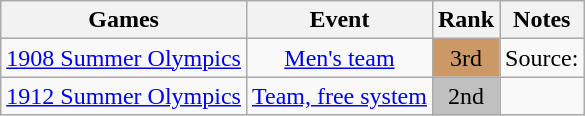<table class="wikitable" style=" text-align:center;">
<tr>
<th>Games</th>
<th>Event</th>
<th>Rank</th>
<th>Notes</th>
</tr>
<tr>
<td><a href='#'>1908 Summer Olympics</a></td>
<td><a href='#'>Men's team</a></td>
<td style=background-color:#cc9966>3rd</td>
<td>Source: </td>
</tr>
<tr>
<td><a href='#'>1912 Summer Olympics</a></td>
<td><a href='#'>Team, free system</a></td>
<td style=background-color:silver>2nd</td>
<td></td>
</tr>
</table>
